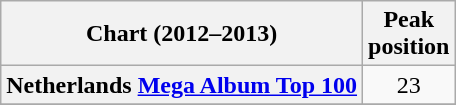<table class="wikitable sortable plainrowheaders" border="1">
<tr>
<th scope="col">Chart (2012–2013)</th>
<th scope="col">Peak<br>position</th>
</tr>
<tr>
<th scope="row">Netherlands <a href='#'>Mega Album Top 100</a></th>
<td align="center">23</td>
</tr>
<tr>
</tr>
</table>
